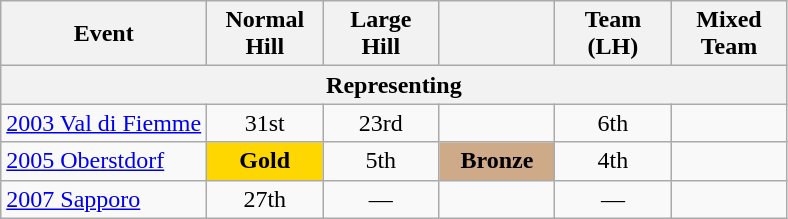<table class="wikitable" style="text-align: center;">
<tr ">
<th>Event</th>
<th style="width:70px;">Normal Hill</th>
<th style="width:70px;">Large Hill</th>
<th style="width:70px;"></th>
<th style="width:70px;">Team (LH)</th>
<th style="width:70px;">Mixed Team</th>
</tr>
<tr>
<th colspan=6>Representing </th>
</tr>
<tr>
<td align=left> <a href='#'>2003 Val di Fiemme</a></td>
<td>31st</td>
<td>23rd</td>
<td></td>
<td>6th</td>
<td></td>
</tr>
<tr>
<td align=left> <a href='#'>2005 Oberstdorf</a></td>
<td style="background:gold; width:70px;"><strong>Gold</strong></td>
<td>5th</td>
<td style="background:#cfaa88; width:70px;"><strong>Bronze</strong></td>
<td>4th</td>
<td></td>
</tr>
<tr>
<td align=left> <a href='#'>2007 Sapporo</a></td>
<td>27th</td>
<td>—</td>
<td></td>
<td>—</td>
<td></td>
</tr>
</table>
